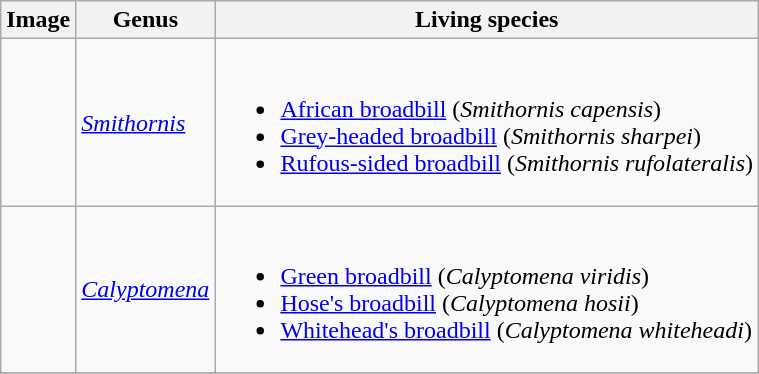<table class="wikitable">
<tr>
<th>Image</th>
<th>Genus</th>
<th>Living species</th>
</tr>
<tr>
<td></td>
<td><em><a href='#'>Smithornis</a></em> </td>
<td><br><ul><li><a href='#'>African broadbill</a> (<em>Smithornis capensis</em>)</li><li><a href='#'>Grey-headed broadbill</a> (<em>Smithornis sharpei</em>)</li><li><a href='#'>Rufous-sided broadbill</a> (<em>Smithornis rufolateralis</em>)</li></ul></td>
</tr>
<tr>
<td></td>
<td><em><a href='#'>Calyptomena</a></em> </td>
<td><br><ul><li><a href='#'>Green broadbill</a> (<em>Calyptomena viridis</em>)</li><li><a href='#'>Hose's broadbill</a> (<em>Calyptomena hosii</em>)</li><li><a href='#'>Whitehead's broadbill</a> (<em>Calyptomena whiteheadi</em>)</li></ul></td>
</tr>
<tr>
</tr>
</table>
